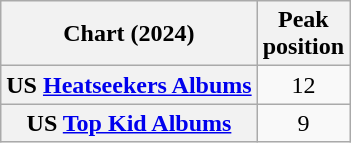<table class="wikitable sortable plainrowheaders" style="text-align:center">
<tr>
<th scope="col">Chart (2024)</th>
<th scope="col">Peak<br>position</th>
</tr>
<tr>
<th scope="row">US <a href='#'>Heatseekers Albums</a></th>
<td>12</td>
</tr>
<tr>
<th scope="row">US <a href='#'>Top Kid Albums</a></th>
<td>9</td>
</tr>
</table>
